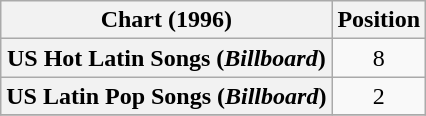<table class="wikitable plainrowheaders sortable" style="text-align:center;">
<tr>
<th scope="col">Chart (1996)</th>
<th scope="col">Position</th>
</tr>
<tr>
<th scope="row">US Hot Latin Songs (<em>Billboard</em>)</th>
<td>8</td>
</tr>
<tr>
<th scope="row">US Latin Pop Songs (<em>Billboard</em>)</th>
<td>2</td>
</tr>
<tr>
</tr>
</table>
